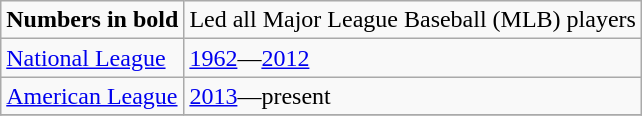<table class="wikitable" margin: 5px; text-align: center;>
<tr>
<td style="text-align:center"><strong>Numbers in bold</strong></td>
<td>Led all Major League Baseball (MLB) players</td>
</tr>
<tr>
<td><a href='#'>National League</a></td>
<td><a href='#'>1962</a>—<a href='#'>2012</a></td>
</tr>
<tr>
<td><a href='#'>American League</a></td>
<td><a href='#'>2013</a>—present</td>
</tr>
<tr>
</tr>
</table>
